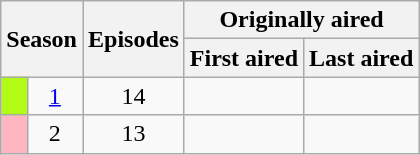<table class="wikitable plainrowheaders" style="text-align:center;">
<tr>
<th colspan="2" rowspan="2">Season</th>
<th rowspan="2">Episodes</th>
<th colspan="2">Originally aired</th>
</tr>
<tr>
<th>First aired</th>
<th>Last aired</th>
</tr>
<tr>
<td style="background: #B1FB17;"></td>
<td><a href='#'>1</a></td>
<td>14</td>
<td></td>
<td></td>
</tr>
<tr>
<td style="background: #FFB6C1;"></td>
<td>2</td>
<td>13</td>
<td></td>
<td></td>
</tr>
</table>
